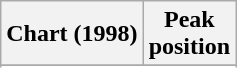<table class="wikitable sortable plainrowheaders">
<tr>
<th>Chart (1998)</th>
<th>Peak<br>position</th>
</tr>
<tr>
</tr>
<tr>
</tr>
</table>
